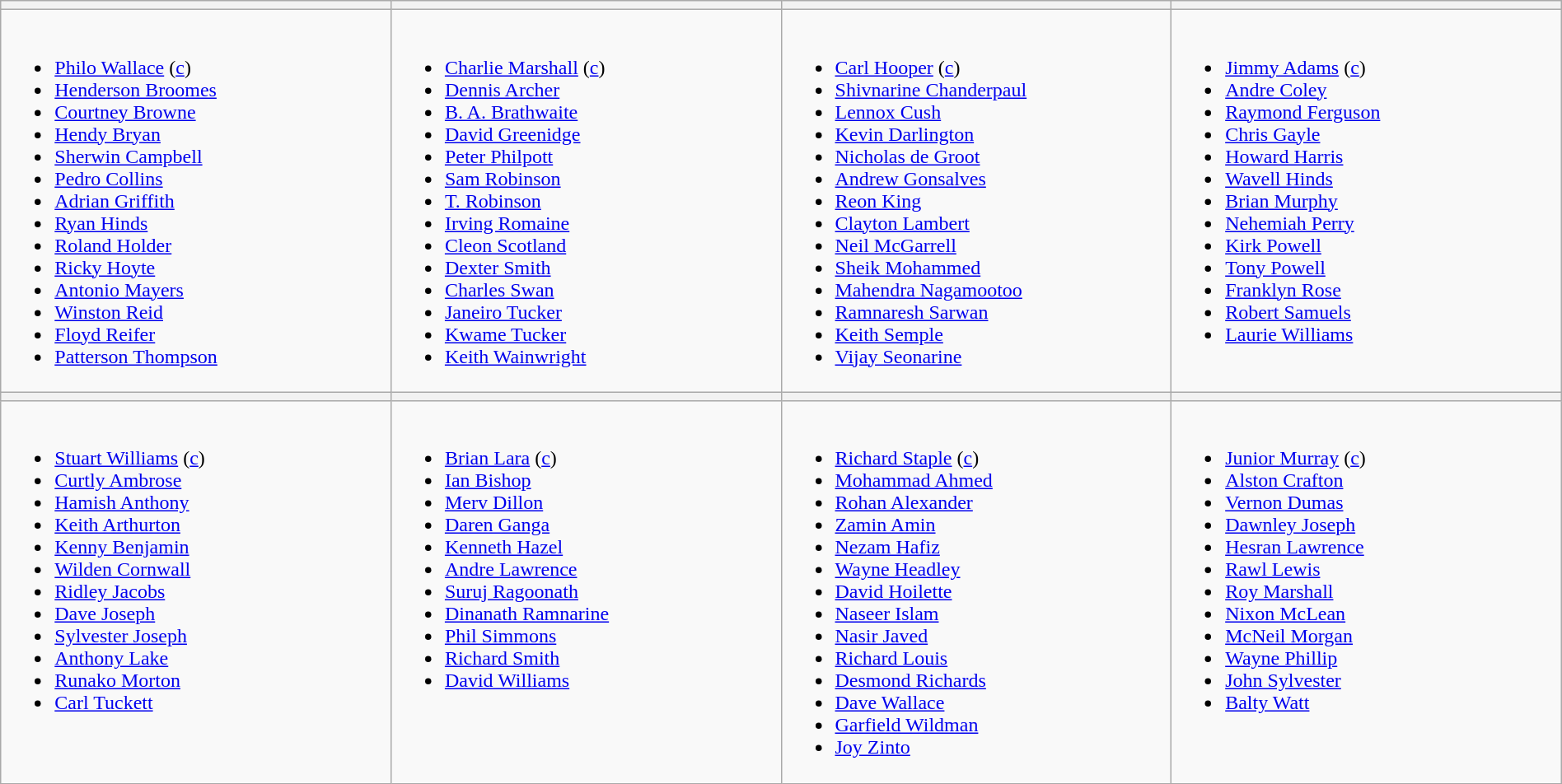<table class="wikitable" width="100%">
<tr>
<th width=25%></th>
<th width=25%></th>
<th width=25%></th>
<th width=25%></th>
</tr>
<tr>
<td valign=top><br><ul><li><a href='#'>Philo Wallace</a> (<a href='#'>c</a>)</li><li><a href='#'>Henderson Broomes</a></li><li><a href='#'>Courtney Browne</a></li><li><a href='#'>Hendy Bryan</a></li><li><a href='#'>Sherwin Campbell</a></li><li><a href='#'>Pedro Collins</a></li><li><a href='#'>Adrian Griffith</a></li><li><a href='#'>Ryan Hinds</a></li><li><a href='#'>Roland Holder</a></li><li><a href='#'>Ricky Hoyte</a></li><li><a href='#'>Antonio Mayers</a></li><li><a href='#'>Winston Reid</a></li><li><a href='#'>Floyd Reifer</a></li><li><a href='#'>Patterson Thompson</a></li></ul></td>
<td valign=top><br><ul><li><a href='#'>Charlie Marshall</a> (<a href='#'>c</a>)</li><li><a href='#'>Dennis Archer</a></li><li><a href='#'>B. A. Brathwaite</a></li><li><a href='#'>David Greenidge</a></li><li><a href='#'>Peter Philpott</a></li><li><a href='#'>Sam Robinson</a></li><li><a href='#'>T. Robinson</a></li><li><a href='#'>Irving Romaine</a></li><li><a href='#'>Cleon Scotland</a></li><li><a href='#'>Dexter Smith</a></li><li><a href='#'>Charles Swan</a></li><li><a href='#'>Janeiro Tucker</a></li><li><a href='#'>Kwame Tucker</a></li><li><a href='#'>Keith Wainwright</a></li></ul></td>
<td valign=top><br><ul><li><a href='#'>Carl Hooper</a> (<a href='#'>c</a>)</li><li><a href='#'>Shivnarine Chanderpaul</a></li><li><a href='#'>Lennox Cush</a></li><li><a href='#'>Kevin Darlington</a></li><li><a href='#'>Nicholas de Groot</a></li><li><a href='#'>Andrew Gonsalves</a></li><li><a href='#'>Reon King</a></li><li><a href='#'>Clayton Lambert</a></li><li><a href='#'>Neil McGarrell</a></li><li><a href='#'>Sheik Mohammed</a></li><li><a href='#'>Mahendra Nagamootoo</a></li><li><a href='#'>Ramnaresh Sarwan</a></li><li><a href='#'>Keith Semple</a></li><li><a href='#'>Vijay Seonarine</a></li></ul></td>
<td valign=top><br><ul><li><a href='#'>Jimmy Adams</a> (<a href='#'>c</a>)</li><li><a href='#'>Andre Coley</a></li><li><a href='#'>Raymond Ferguson</a></li><li><a href='#'>Chris Gayle</a></li><li><a href='#'>Howard Harris</a></li><li><a href='#'>Wavell Hinds</a></li><li><a href='#'>Brian Murphy</a></li><li><a href='#'>Nehemiah Perry</a></li><li><a href='#'>Kirk Powell</a></li><li><a href='#'>Tony Powell</a></li><li><a href='#'>Franklyn Rose</a></li><li><a href='#'>Robert Samuels</a></li><li><a href='#'>Laurie Williams</a></li></ul></td>
</tr>
<tr>
<th width=25%></th>
<th width=25%></th>
<th width=25%></th>
<th width=25%></th>
</tr>
<tr>
<td valign=top><br><ul><li><a href='#'>Stuart Williams</a> (<a href='#'>c</a>)</li><li><a href='#'>Curtly Ambrose</a></li><li><a href='#'>Hamish Anthony</a></li><li><a href='#'>Keith Arthurton</a></li><li><a href='#'>Kenny Benjamin</a></li><li><a href='#'>Wilden Cornwall</a></li><li><a href='#'>Ridley Jacobs</a></li><li><a href='#'>Dave Joseph</a></li><li><a href='#'>Sylvester Joseph</a></li><li><a href='#'>Anthony Lake</a></li><li><a href='#'>Runako Morton</a></li><li><a href='#'>Carl Tuckett</a></li></ul></td>
<td valign=top><br><ul><li><a href='#'>Brian Lara</a> (<a href='#'>c</a>)</li><li><a href='#'>Ian Bishop</a></li><li><a href='#'>Merv Dillon</a></li><li><a href='#'>Daren Ganga</a></li><li><a href='#'>Kenneth Hazel</a></li><li><a href='#'>Andre Lawrence</a></li><li><a href='#'>Suruj Ragoonath</a></li><li><a href='#'>Dinanath Ramnarine</a></li><li><a href='#'>Phil Simmons</a></li><li><a href='#'>Richard Smith</a></li><li><a href='#'>David Williams</a></li></ul></td>
<td valign=top><br><ul><li><a href='#'>Richard Staple</a> (<a href='#'>c</a>)</li><li><a href='#'>Mohammad Ahmed</a></li><li><a href='#'>Rohan Alexander</a></li><li><a href='#'>Zamin Amin</a></li><li><a href='#'>Nezam Hafiz</a></li><li><a href='#'>Wayne Headley</a></li><li><a href='#'>David Hoilette</a></li><li><a href='#'>Naseer Islam</a></li><li><a href='#'>Nasir Javed</a></li><li><a href='#'>Richard Louis</a></li><li><a href='#'>Desmond Richards</a></li><li><a href='#'>Dave Wallace</a></li><li><a href='#'>Garfield Wildman</a></li><li><a href='#'>Joy Zinto</a></li></ul></td>
<td valign=top><br><ul><li><a href='#'>Junior Murray</a> (<a href='#'>c</a>)</li><li><a href='#'>Alston Crafton</a></li><li><a href='#'>Vernon Dumas</a></li><li><a href='#'>Dawnley Joseph</a></li><li><a href='#'>Hesran Lawrence</a></li><li><a href='#'>Rawl Lewis</a></li><li><a href='#'>Roy Marshall</a></li><li><a href='#'>Nixon McLean</a></li><li><a href='#'>McNeil Morgan</a></li><li><a href='#'>Wayne Phillip</a></li><li><a href='#'>John Sylvester</a></li><li><a href='#'>Balty Watt</a></li></ul></td>
</tr>
</table>
